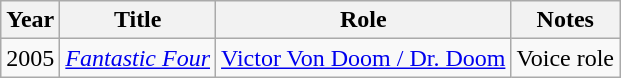<table class="wikitable">
<tr>
<th>Year</th>
<th>Title</th>
<th>Role</th>
<th>Notes</th>
</tr>
<tr>
<td>2005</td>
<td><em><a href='#'>Fantastic Four</a></em></td>
<td><a href='#'>Victor Von Doom / Dr. Doom</a></td>
<td>Voice role</td>
</tr>
</table>
